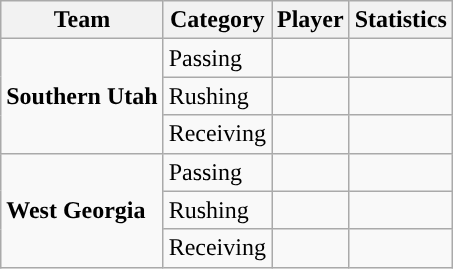<table class="wikitable" style="float: right;">
<tr>
<th>Team</th>
<th>Category</th>
<th>Player</th>
<th>Statistics</th>
</tr>
<tr>
<td rowspan=3><strong>Southern Utah</strong></td>
<td>Passing</td>
<td></td>
<td></td>
</tr>
<tr>
<td>Rushing</td>
<td></td>
<td></td>
</tr>
<tr>
<td>Receiving</td>
<td></td>
<td></td>
</tr>
<tr>
<td rowspan=3><strong>West Georgia</strong></td>
<td>Passing</td>
<td></td>
<td></td>
</tr>
<tr>
<td>Rushing</td>
<td></td>
<td></td>
</tr>
<tr>
<td>Receiving</td>
<td></td>
<td></td>
</tr>
</table>
